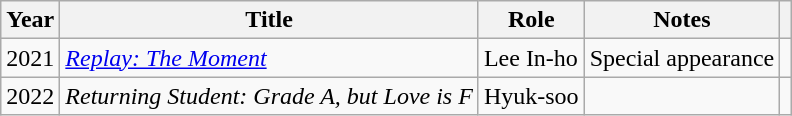<table class="wikitable">
<tr>
<th>Year</th>
<th>Title</th>
<th>Role</th>
<th>Notes</th>
<th scope="col" class="unsortable"></th>
</tr>
<tr>
<td>2021</td>
<td><em><a href='#'>Replay: The Moment</a></em></td>
<td>Lee In-ho</td>
<td>Special appearance</td>
<td></td>
</tr>
<tr>
<td>2022</td>
<td><em>Returning Student: Grade A, but Love is F</em></td>
<td>Hyuk-soo</td>
<td></td>
<td></td>
</tr>
</table>
